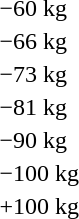<table>
<tr>
<td>−60 kg</td>
<td></td>
<td></td>
<td><br></td>
</tr>
<tr>
<td>−66 kg</td>
<td></td>
<td></td>
<td><br></td>
</tr>
<tr>
<td>−73 kg</td>
<td></td>
<td></td>
<td><br></td>
</tr>
<tr>
<td>−81 kg</td>
<td></td>
<td></td>
<td><br></td>
</tr>
<tr>
<td>−90 kg</td>
<td></td>
<td></td>
<td><br></td>
</tr>
<tr>
<td>−100 kg</td>
<td></td>
<td></td>
<td><br></td>
</tr>
<tr>
<td>+100 kg</td>
<td></td>
<td></td>
<td><br></td>
</tr>
</table>
